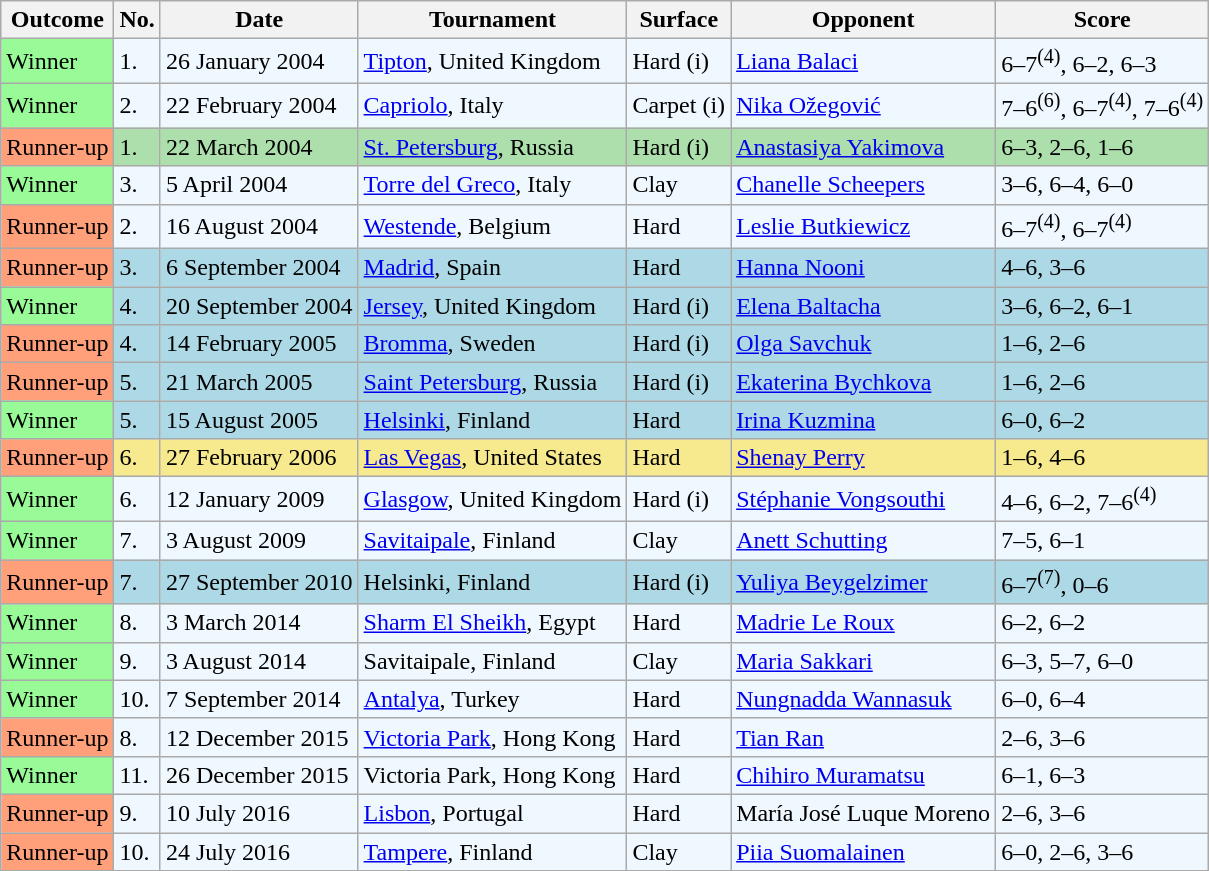<table class="sortable wikitable">
<tr>
<th>Outcome</th>
<th>No.</th>
<th>Date</th>
<th>Tournament</th>
<th>Surface</th>
<th>Opponent</th>
<th class="unsortable">Score</th>
</tr>
<tr style="background:#f0f8ff;">
<td style="background:#98fb98;">Winner</td>
<td>1.</td>
<td>26 January 2004</td>
<td><a href='#'>Tipton</a>, United Kingdom</td>
<td>Hard (i)</td>
<td> <a href='#'>Liana Balaci</a></td>
<td>6–7<sup>(4)</sup>, 6–2, 6–3</td>
</tr>
<tr style="background:#f0f8ff;">
<td style="background:#98fb98;">Winner</td>
<td>2.</td>
<td>22 February 2004</td>
<td><a href='#'>Capriolo</a>, Italy</td>
<td>Carpet (i)</td>
<td> <a href='#'>Nika Ožegović</a></td>
<td>7–6<sup>(6)</sup>, 6–7<sup>(4)</sup>, 7–6<sup>(4)</sup></td>
</tr>
<tr style="background:#addfad;">
<td style="background:#ffa07a;">Runner-up</td>
<td>1.</td>
<td>22 March 2004</td>
<td><a href='#'>St. Petersburg</a>, Russia</td>
<td>Hard (i)</td>
<td> <a href='#'>Anastasiya Yakimova</a></td>
<td>6–3, 2–6, 1–6</td>
</tr>
<tr style="background:#f0f8ff;">
<td style="background:#98fb98;">Winner</td>
<td>3.</td>
<td>5 April 2004</td>
<td><a href='#'>Torre del Greco</a>, Italy</td>
<td>Clay</td>
<td> <a href='#'>Chanelle Scheepers</a></td>
<td>3–6, 6–4, 6–0</td>
</tr>
<tr style="background:#f0f8ff;">
<td style="background:#ffa07a;">Runner-up</td>
<td>2.</td>
<td>16 August 2004</td>
<td><a href='#'>Westende</a>, Belgium</td>
<td>Hard</td>
<td> <a href='#'>Leslie Butkiewicz</a></td>
<td>6–7<sup>(4)</sup>, 6–7<sup>(4)</sup></td>
</tr>
<tr style="background:lightblue;">
<td style="background:#ffa07a;">Runner-up</td>
<td>3.</td>
<td>6 September 2004</td>
<td><a href='#'>Madrid</a>, Spain</td>
<td>Hard</td>
<td> <a href='#'>Hanna Nooni</a></td>
<td>4–6, 3–6</td>
</tr>
<tr style="background:lightblue;">
<td style="background:#98fb98;">Winner</td>
<td>4.</td>
<td>20 September 2004</td>
<td><a href='#'>Jersey</a>, United Kingdom</td>
<td>Hard (i)</td>
<td> <a href='#'>Elena Baltacha</a></td>
<td>3–6, 6–2, 6–1</td>
</tr>
<tr style="background:lightblue;">
<td style="background:#ffa07a;">Runner-up</td>
<td>4.</td>
<td>14 February 2005</td>
<td><a href='#'>Bromma</a>, Sweden</td>
<td>Hard (i)</td>
<td> <a href='#'>Olga Savchuk</a></td>
<td>1–6, 2–6</td>
</tr>
<tr style="background:lightblue;">
<td style="background:#ffa07a;">Runner-up</td>
<td>5.</td>
<td>21 March 2005</td>
<td><a href='#'>Saint Petersburg</a>, Russia</td>
<td>Hard (i)</td>
<td> <a href='#'>Ekaterina Bychkova</a></td>
<td>1–6, 2–6</td>
</tr>
<tr style="background:lightblue;">
<td style="background:#98fb98;">Winner</td>
<td>5.</td>
<td>15 August 2005</td>
<td><a href='#'>Helsinki</a>, Finland</td>
<td>Hard</td>
<td> <a href='#'>Irina Kuzmina</a></td>
<td>6–0, 6–2</td>
</tr>
<tr style="background:#f7e98e;">
<td style="background:#ffa07a;">Runner-up</td>
<td>6.</td>
<td>27 February 2006</td>
<td><a href='#'>Las Vegas</a>, United States</td>
<td>Hard</td>
<td> <a href='#'>Shenay Perry</a></td>
<td>1–6, 4–6</td>
</tr>
<tr style="background:#f0f8ff;">
<td style="background:#98fb98;">Winner</td>
<td>6.</td>
<td>12 January 2009</td>
<td><a href='#'>Glasgow</a>, United Kingdom</td>
<td>Hard (i)</td>
<td> <a href='#'>Stéphanie Vongsouthi</a></td>
<td>4–6, 6–2, 7–6<sup>(4)</sup></td>
</tr>
<tr style="background:#f0f8ff;">
<td style="background:#98fb98;">Winner</td>
<td>7.</td>
<td>3 August 2009</td>
<td><a href='#'>Savitaipale</a>, Finland</td>
<td>Clay</td>
<td> <a href='#'>Anett Schutting</a></td>
<td>7–5, 6–1</td>
</tr>
<tr style="background:lightblue;">
<td style="background:#ffa07a;">Runner-up</td>
<td>7.</td>
<td>27 September 2010</td>
<td>Helsinki, Finland</td>
<td>Hard (i)</td>
<td> <a href='#'>Yuliya Beygelzimer</a></td>
<td>6–7<sup>(7)</sup>, 0–6</td>
</tr>
<tr style="background:#f0f8ff;">
<td style="background:#98fb98;">Winner</td>
<td>8.</td>
<td>3 March 2014</td>
<td><a href='#'>Sharm El Sheikh</a>, Egypt</td>
<td>Hard</td>
<td> <a href='#'>Madrie Le Roux</a></td>
<td>6–2, 6–2</td>
</tr>
<tr style="background:#f0f8ff;">
<td style="background:#98fb98;">Winner</td>
<td>9.</td>
<td>3 August 2014</td>
<td>Savitaipale, Finland</td>
<td>Clay</td>
<td> <a href='#'>Maria Sakkari</a></td>
<td>6–3, 5–7, 6–0</td>
</tr>
<tr style="background:#f0f8ff;">
<td style="background:#98fb98;">Winner</td>
<td>10.</td>
<td>7 September 2014</td>
<td><a href='#'>Antalya</a>, Turkey</td>
<td>Hard</td>
<td> <a href='#'>Nungnadda Wannasuk</a></td>
<td>6–0, 6–4</td>
</tr>
<tr style="background:#f0f8ff;">
<td style="background:#ffa07a;">Runner-up</td>
<td>8.</td>
<td>12 December 2015</td>
<td><a href='#'>Victoria Park</a>, Hong Kong</td>
<td>Hard</td>
<td> <a href='#'>Tian Ran</a></td>
<td>2–6, 3–6</td>
</tr>
<tr style="background:#f0f8ff;">
<td style="background:#98fb98;">Winner</td>
<td>11.</td>
<td>26 December 2015</td>
<td>Victoria Park, Hong Kong</td>
<td>Hard</td>
<td> <a href='#'>Chihiro Muramatsu</a></td>
<td>6–1, 6–3</td>
</tr>
<tr style="background:#f0f8ff;">
<td style="background:#ffa07a;">Runner-up</td>
<td>9.</td>
<td>10 July 2016</td>
<td><a href='#'>Lisbon</a>, Portugal</td>
<td>Hard</td>
<td> María José Luque Moreno</td>
<td>2–6, 3–6</td>
</tr>
<tr style="background:#f0f8ff;">
<td style="background:#ffa07a;">Runner-up</td>
<td>10.</td>
<td>24 July 2016</td>
<td><a href='#'>Tampere</a>, Finland</td>
<td>Clay</td>
<td> <a href='#'>Piia Suomalainen</a></td>
<td>6–0, 2–6, 3–6</td>
</tr>
</table>
